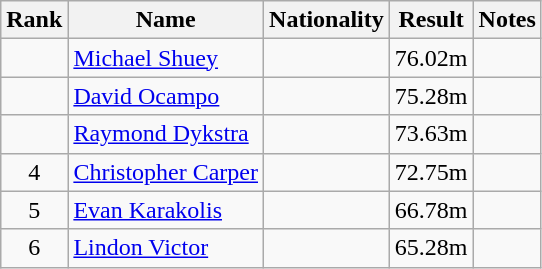<table class="wikitable sortable" style="text-align:center">
<tr>
<th>Rank</th>
<th>Name</th>
<th>Nationality</th>
<th>Result</th>
<th>Notes</th>
</tr>
<tr>
<td></td>
<td align=left><a href='#'>Michael Shuey</a></td>
<td align=left></td>
<td>76.02m</td>
<td></td>
</tr>
<tr>
<td></td>
<td align=left><a href='#'>David Ocampo</a></td>
<td align=left></td>
<td>75.28m</td>
<td></td>
</tr>
<tr>
<td></td>
<td align=left><a href='#'>Raymond Dykstra</a></td>
<td align=left></td>
<td>73.63m</td>
<td></td>
</tr>
<tr>
<td>4</td>
<td align=left><a href='#'>Christopher Carper</a></td>
<td align=left></td>
<td>72.75m</td>
<td></td>
</tr>
<tr>
<td>5</td>
<td align=left><a href='#'>Evan Karakolis</a></td>
<td align=left></td>
<td>66.78m</td>
<td></td>
</tr>
<tr>
<td>6</td>
<td align=left><a href='#'>Lindon Victor</a></td>
<td align=left></td>
<td>65.28m</td>
<td></td>
</tr>
</table>
